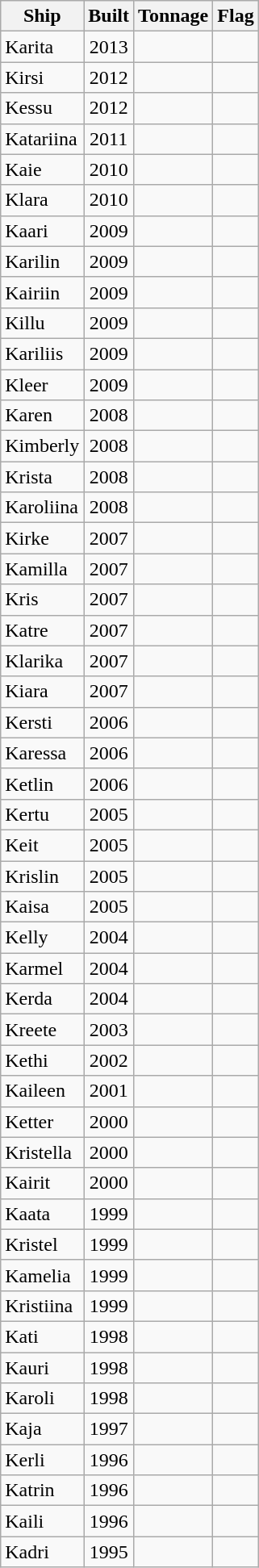<table class="wikitable">
<tr>
<th>Ship</th>
<th>Built</th>
<th>Tonnage</th>
<th>Flag</th>
</tr>
<tr>
<td>Karita</td>
<td align="Center">2013</td>
<td></td>
<td></td>
</tr>
<tr>
<td>Kirsi</td>
<td align="Center">2012</td>
<td></td>
<td></td>
</tr>
<tr>
<td>Kessu</td>
<td align="Center">2012</td>
<td></td>
<td></td>
</tr>
<tr>
<td>Katariina</td>
<td align="Center">2011</td>
<td></td>
<td></td>
</tr>
<tr>
<td>Kaie</td>
<td align="Center">2010</td>
<td></td>
<td></td>
</tr>
<tr>
<td>Klara</td>
<td align="Center">2010</td>
<td></td>
<td></td>
</tr>
<tr>
<td>Kaari</td>
<td align="Center">2009</td>
<td></td>
<td></td>
</tr>
<tr>
<td>Karilin</td>
<td align="Center">2009</td>
<td></td>
<td></td>
</tr>
<tr>
<td>Kairiin</td>
<td align="Center">2009</td>
<td></td>
<td></td>
</tr>
<tr>
<td>Killu</td>
<td align="Center">2009</td>
<td></td>
<td></td>
</tr>
<tr>
<td>Kariliis</td>
<td align="Center">2009</td>
<td></td>
<td></td>
</tr>
<tr>
<td>Kleer</td>
<td align="Center">2009</td>
<td></td>
<td></td>
</tr>
<tr>
<td>Karen</td>
<td align="Center">2008</td>
<td></td>
<td></td>
</tr>
<tr>
<td>Kimberly</td>
<td align="Center">2008</td>
<td></td>
<td></td>
</tr>
<tr>
<td>Krista</td>
<td align="Center">2008</td>
<td></td>
<td></td>
</tr>
<tr>
<td>Karoliina</td>
<td align="Center">2008</td>
<td></td>
<td></td>
</tr>
<tr>
<td>Kirke</td>
<td align="Center">2007</td>
<td></td>
<td></td>
</tr>
<tr>
<td>Kamilla</td>
<td align="Center">2007</td>
<td></td>
<td></td>
</tr>
<tr>
<td>Kris</td>
<td align="Center">2007</td>
<td></td>
<td></td>
</tr>
<tr>
<td>Katre</td>
<td align="Center">2007</td>
<td></td>
<td></td>
</tr>
<tr>
<td>Klarika</td>
<td align="Center">2007</td>
<td></td>
<td></td>
</tr>
<tr>
<td>Kiara</td>
<td align="Center">2007</td>
<td></td>
<td></td>
</tr>
<tr>
<td>Kersti</td>
<td align="Center">2006</td>
<td></td>
<td></td>
</tr>
<tr>
<td>Karessa</td>
<td align="Center">2006</td>
<td></td>
<td></td>
</tr>
<tr>
<td>Ketlin</td>
<td align="Center">2006</td>
<td></td>
<td></td>
</tr>
<tr>
<td>Kertu</td>
<td align="Center">2005</td>
<td></td>
<td></td>
</tr>
<tr>
<td>Keit</td>
<td align="Center">2005</td>
<td></td>
<td></td>
</tr>
<tr>
<td>Krislin</td>
<td align="Center">2005</td>
<td></td>
<td></td>
</tr>
<tr>
<td>Kaisa</td>
<td align="Center">2005</td>
<td></td>
<td></td>
</tr>
<tr>
<td>Kelly</td>
<td align="Center">2004</td>
<td></td>
<td></td>
</tr>
<tr>
<td>Karmel</td>
<td align="Center">2004</td>
<td></td>
<td></td>
</tr>
<tr>
<td>Kerda</td>
<td align="Center">2004</td>
<td></td>
<td></td>
</tr>
<tr>
<td>Kreete</td>
<td align="Center">2003</td>
<td></td>
<td></td>
</tr>
<tr>
<td>Kethi</td>
<td align="Center">2002</td>
<td></td>
<td></td>
</tr>
<tr>
<td>Kaileen</td>
<td align="Center">2001</td>
<td></td>
<td></td>
</tr>
<tr>
<td>Ketter</td>
<td align="Center">2000</td>
<td></td>
<td></td>
</tr>
<tr>
<td>Kristella</td>
<td align="Center">2000</td>
<td></td>
<td></td>
</tr>
<tr>
<td>Kairit</td>
<td align="Center">2000</td>
<td></td>
<td></td>
</tr>
<tr>
<td>Kaata</td>
<td align="Center">1999</td>
<td></td>
<td></td>
</tr>
<tr>
<td>Kristel</td>
<td align="Center">1999</td>
<td></td>
<td></td>
</tr>
<tr>
<td>Kamelia</td>
<td align="Center">1999</td>
<td></td>
<td></td>
</tr>
<tr>
<td>Kristiina</td>
<td align="Center">1999</td>
<td></td>
<td></td>
</tr>
<tr>
<td>Kati</td>
<td align="Center">1998</td>
<td></td>
<td></td>
</tr>
<tr>
<td>Kauri</td>
<td align="Center">1998</td>
<td></td>
<td></td>
</tr>
<tr>
<td>Karoli</td>
<td align="Center">1998</td>
<td></td>
<td></td>
</tr>
<tr>
<td>Kaja</td>
<td align="Center">1997</td>
<td></td>
<td></td>
</tr>
<tr>
<td>Kerli</td>
<td align="Center">1996</td>
<td></td>
<td></td>
</tr>
<tr>
<td>Katrin</td>
<td align="Center">1996</td>
<td></td>
<td></td>
</tr>
<tr>
<td>Kaili</td>
<td align="Center">1996</td>
<td></td>
<td></td>
</tr>
<tr>
<td>Kadri</td>
<td align="Center">1995</td>
<td></td>
<td></td>
</tr>
</table>
